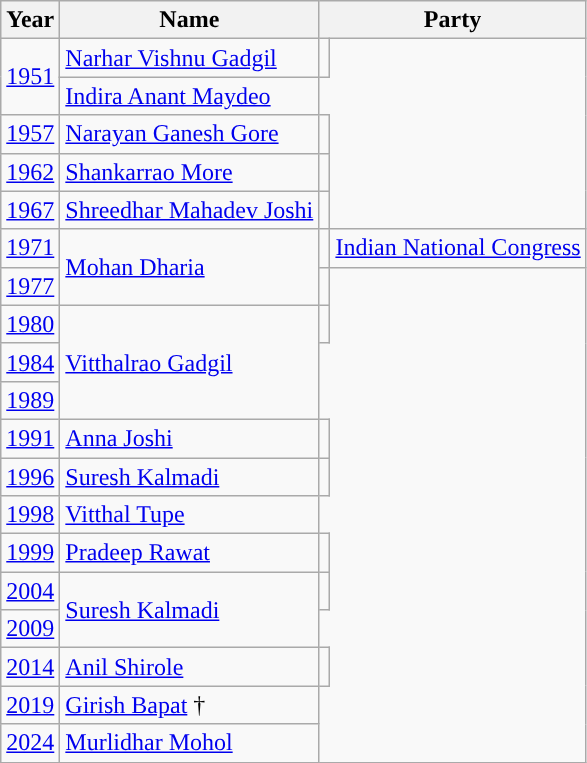<table class="wikitable">
<tr>
<th>Year</th>
<th>Name</th>
<th colspan="2">Party</th>
</tr>
<tr>
<td rowspan="2"><a href='#'>1951</a></td>
<td><a href='#'>Narhar Vishnu Gadgil</a></td>
<td></td>
</tr>
<tr>
<td><a href='#'>Indira Anant Maydeo</a></td>
</tr>
<tr>
<td><a href='#'>1957</a></td>
<td><a href='#'>Narayan Ganesh Gore</a></td>
<td></td>
</tr>
<tr>
<td><a href='#'>1962</a></td>
<td><a href='#'>Shankarrao More</a></td>
<td></td>
</tr>
<tr>
<td><a href='#'>1967</a></td>
<td><a href='#'>Shreedhar Mahadev Joshi</a></td>
<td></td>
</tr>
<tr>
<td><a href='#'>1971</a></td>
<td rowspan="2"><a href='#'>Mohan Dharia</a></td>
<td style="background-color: "></td>
<td><a href='#'>Indian National Congress</a></td>
</tr>
<tr>
<td><a href='#'>1977</a></td>
<td></td>
</tr>
<tr>
<td><a href='#'>1980</a></td>
<td rowspan="3"><a href='#'>Vitthalrao Gadgil</a></td>
<td></td>
</tr>
<tr>
<td><a href='#'>1984</a></td>
</tr>
<tr>
<td><a href='#'>1989</a></td>
</tr>
<tr>
<td><a href='#'>1991</a></td>
<td><a href='#'>Anna Joshi</a></td>
<td></td>
</tr>
<tr>
<td><a href='#'>1996</a></td>
<td><a href='#'>Suresh Kalmadi</a></td>
<td></td>
</tr>
<tr>
<td><a href='#'>1998</a></td>
<td><a href='#'>Vitthal Tupe</a></td>
</tr>
<tr>
<td><a href='#'>1999</a></td>
<td><a href='#'>Pradeep Rawat</a></td>
<td></td>
</tr>
<tr>
<td><a href='#'>2004</a></td>
<td rowspan="2"><a href='#'>Suresh Kalmadi</a></td>
<td></td>
</tr>
<tr>
<td><a href='#'>2009</a></td>
</tr>
<tr>
<td><a href='#'>2014</a></td>
<td><a href='#'>Anil Shirole</a></td>
<td></td>
</tr>
<tr>
<td><a href='#'>2019</a></td>
<td><a href='#'>Girish Bapat</a> †</td>
</tr>
<tr>
<td><a href='#'>2024</a></td>
<td><a href='#'>Murlidhar Mohol</a></td>
</tr>
<tr>
</tr>
</table>
